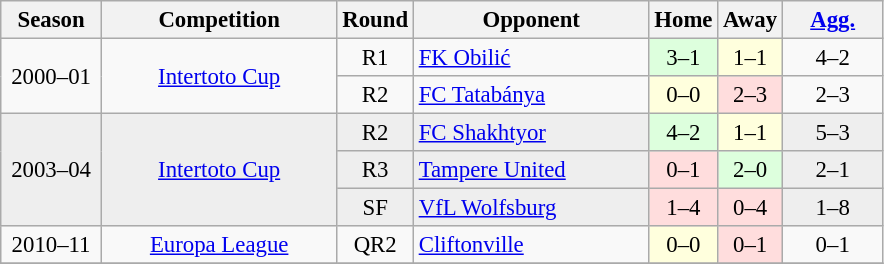<table class="wikitable" style="font-size:95%; text-align: center;">
<tr>
<th width="60">Season</th>
<th width="150">Competition</th>
<th width="30">Round</th>
<th width="150">Opponent</th>
<th width="30">Home</th>
<th width="30">Away</th>
<th width="60"><a href='#'>Agg.</a></th>
</tr>
<tr>
<td rowspan=2>2000–01</td>
<td rowspan=2><a href='#'>Intertoto Cup</a></td>
<td>R1</td>
<td align="left"> <a href='#'>FK Obilić</a></td>
<td bgcolor="#ddffdd">3–1</td>
<td bgcolor="#ffffdd">1–1</td>
<td>4–2</td>
</tr>
<tr>
<td>R2</td>
<td align="left"> <a href='#'>FC Tatabánya</a></td>
<td bgcolor="#ffffdd">0–0</td>
<td bgcolor="#ffdddd">2–3</td>
<td>2–3</td>
</tr>
<tr bgcolor=#EEEEEE>
<td rowspan=3>2003–04</td>
<td rowspan=3><a href='#'>Intertoto Cup</a></td>
<td>R2</td>
<td align="left"> <a href='#'>FC Shakhtyor</a></td>
<td bgcolor="#ddffdd">4–2</td>
<td bgcolor="#ffffdd">1–1</td>
<td>5–3</td>
</tr>
<tr bgcolor=#EEEEEE>
<td>R3</td>
<td align="left"> <a href='#'>Tampere United</a></td>
<td bgcolor="#ffdddd">0–1</td>
<td bgcolor="#ddffdd">2–0</td>
<td>2–1</td>
</tr>
<tr bgcolor=#EEEEEE>
<td>SF</td>
<td align="left"> <a href='#'>VfL Wolfsburg</a></td>
<td bgcolor="#ffdddd">1–4</td>
<td bgcolor="#ffdddd">0–4</td>
<td>1–8</td>
</tr>
<tr>
<td>2010–11</td>
<td><a href='#'>Europa League</a></td>
<td>QR2</td>
<td align="left"> <a href='#'>Cliftonville</a></td>
<td bgcolor="#ffffdd">0–0</td>
<td bgcolor="#ffdddd">0–1</td>
<td>0–1</td>
</tr>
<tr>
</tr>
</table>
